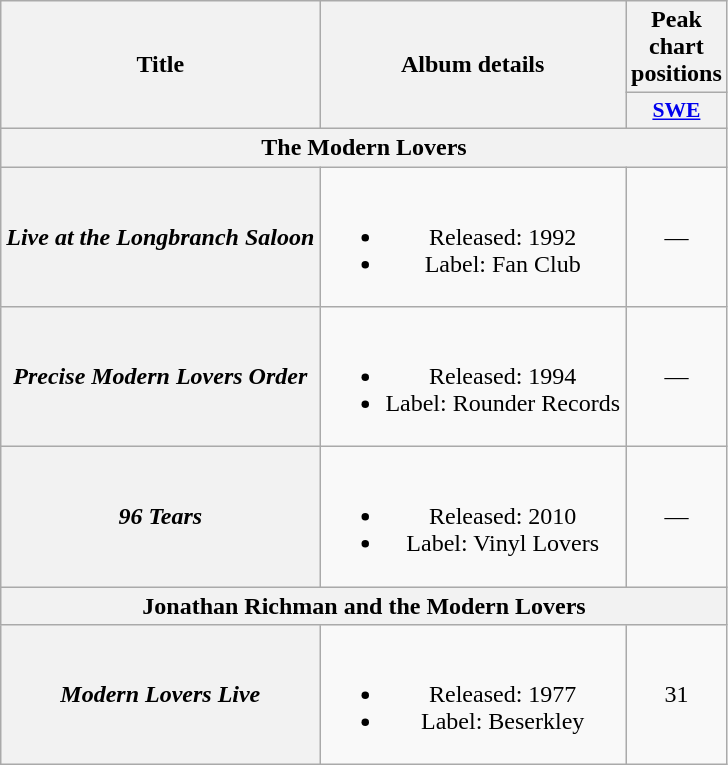<table class="wikitable plainrowheaders" style="text-align:center;">
<tr>
<th rowspan="2" scope="col">Title</th>
<th rowspan="2" scope="col">Album details</th>
<th scope="col">Peak chart positions</th>
</tr>
<tr>
<th scope="col" style="width:2.5em;font-size:90%;"><a href='#'>SWE</a><br></th>
</tr>
<tr>
<th colspan="3">The Modern Lovers</th>
</tr>
<tr>
<th scope="row"><em>Live at the Longbranch Saloon</em></th>
<td><br><ul><li>Released: 1992</li><li>Label: Fan Club</li></ul></td>
<td>—</td>
</tr>
<tr>
<th scope="row"><em>Precise Modern Lovers Order</em></th>
<td><br><ul><li>Released: 1994</li><li>Label: Rounder Records</li></ul></td>
<td>—</td>
</tr>
<tr>
<th scope="row"><em>96 Tears</em></th>
<td><br><ul><li>Released: 2010</li><li>Label: Vinyl Lovers</li></ul></td>
<td>—</td>
</tr>
<tr>
<th colspan="3">Jonathan Richman and the Modern Lovers</th>
</tr>
<tr>
<th scope="row"><em>Modern Lovers Live</em></th>
<td><br><ul><li>Released: 1977</li><li>Label: Beserkley</li></ul></td>
<td>31</td>
</tr>
</table>
